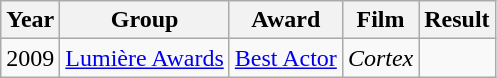<table style="font-size: 100%;" class="wikitable">
<tr>
<th>Year</th>
<th>Group</th>
<th>Award</th>
<th>Film</th>
<th>Result</th>
</tr>
<tr>
<td>2009</td>
<td><a href='#'>Lumière Awards</a></td>
<td><a href='#'>Best Actor</a></td>
<td><em>Cortex</em></td>
<td></td>
</tr>
</table>
